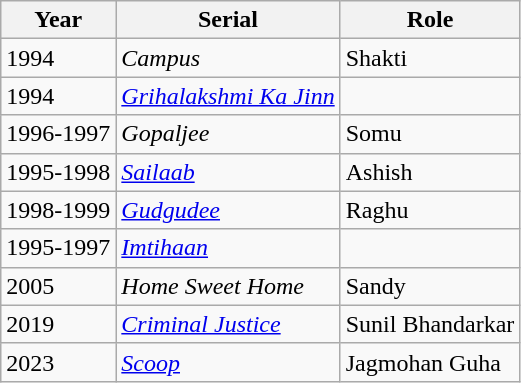<table class="wikitable sortable">
<tr>
<th>Year</th>
<th>Serial</th>
<th>Role</th>
</tr>
<tr>
<td>1994</td>
<td><em>Campus</em></td>
<td>Shakti</td>
</tr>
<tr>
<td>1994</td>
<td><em><a href='#'>Grihalakshmi Ka Jinn</a></em></td>
<td></td>
</tr>
<tr>
<td>1996-1997</td>
<td><em>Gopaljee</em></td>
<td>Somu</td>
</tr>
<tr>
<td>1995-1998</td>
<td><em><a href='#'>Sailaab</a></em></td>
<td>Ashish</td>
</tr>
<tr>
<td>1998-1999</td>
<td><em><a href='#'>Gudgudee</a></em></td>
<td>Raghu</td>
</tr>
<tr>
<td>1995-1997</td>
<td><em><a href='#'>Imtihaan</a></em></td>
<td></td>
</tr>
<tr>
<td>2005</td>
<td><em>Home Sweet Home</em></td>
<td>Sandy</td>
</tr>
<tr>
<td>2019</td>
<td><a href='#'><em>Criminal Justice</em></a></td>
<td>Sunil Bhandarkar</td>
</tr>
<tr>
<td>2023</td>
<td><a href='#'><em>Scoop</em></a></td>
<td>Jagmohan Guha</td>
</tr>
</table>
